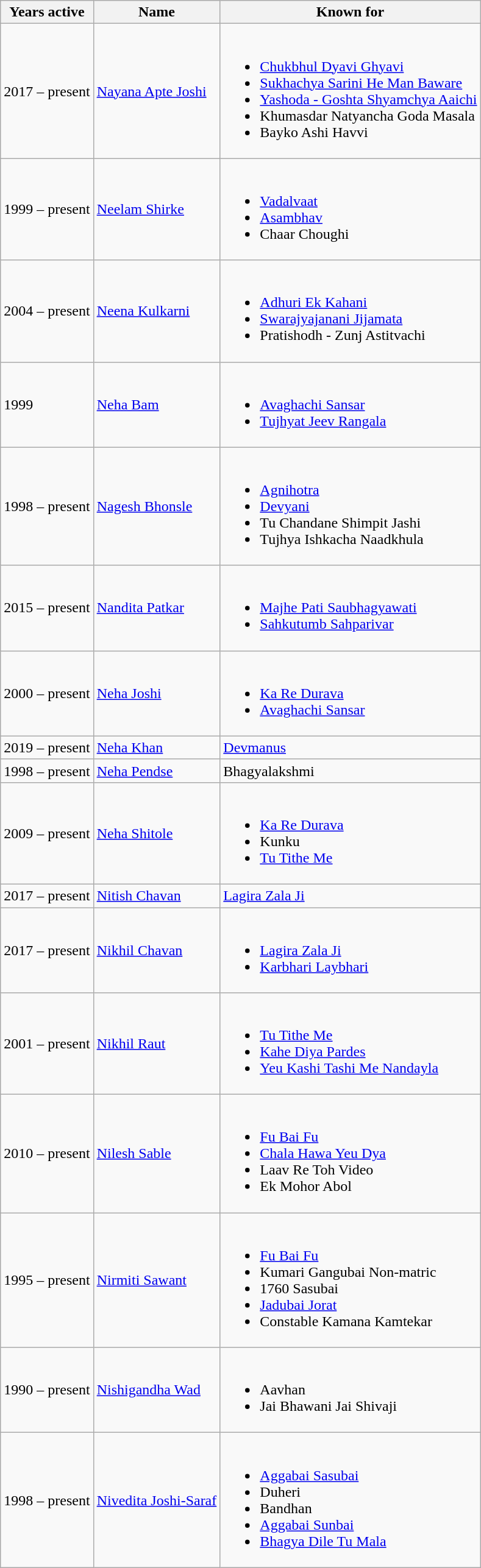<table class="wikitable">
<tr>
<th>Years active</th>
<th>Name</th>
<th>Known for</th>
</tr>
<tr>
<td>2017 – present</td>
<td><a href='#'>Nayana Apte Joshi</a></td>
<td><br><ul><li><a href='#'>Chukbhul Dyavi Ghyavi</a></li><li><a href='#'>Sukhachya Sarini He Man Baware</a></li><li><a href='#'>Yashoda - Goshta Shyamchya Aaichi</a></li><li>Khumasdar Natyancha Goda Masala</li><li>Bayko Ashi Havvi</li></ul></td>
</tr>
<tr>
<td>1999 – present</td>
<td><a href='#'>Neelam Shirke</a></td>
<td><br><ul><li><a href='#'>Vadalvaat</a></li><li><a href='#'>Asambhav</a></li><li>Chaar Choughi</li></ul></td>
</tr>
<tr>
<td>2004 – present</td>
<td><a href='#'>Neena Kulkarni</a></td>
<td><br><ul><li><a href='#'>Adhuri Ek Kahani</a></li><li><a href='#'>Swarajyajanani Jijamata</a></li><li>Pratishodh - Zunj Astitvachi</li></ul></td>
</tr>
<tr>
<td>1999</td>
<td><a href='#'>Neha Bam</a></td>
<td><br><ul><li><a href='#'>Avaghachi Sansar</a></li><li><a href='#'>Tujhyat Jeev Rangala</a></li></ul></td>
</tr>
<tr>
<td>1998 – present</td>
<td><a href='#'>Nagesh Bhonsle</a></td>
<td><br><ul><li><a href='#'>Agnihotra</a></li><li><a href='#'>Devyani</a></li><li>Tu Chandane Shimpit Jashi</li><li>Tujhya Ishkacha Naadkhula</li></ul></td>
</tr>
<tr>
<td>2015 – present</td>
<td><a href='#'>Nandita Patkar</a></td>
<td><br><ul><li><a href='#'>Majhe Pati Saubhagyawati</a></li><li><a href='#'>Sahkutumb Sahparivar</a></li></ul></td>
</tr>
<tr>
<td>2000 – present</td>
<td><a href='#'>Neha Joshi</a></td>
<td><br><ul><li><a href='#'>Ka Re Durava</a></li><li><a href='#'>Avaghachi Sansar</a></li></ul></td>
</tr>
<tr>
<td>2019 – present</td>
<td><a href='#'>Neha Khan</a></td>
<td><a href='#'>Devmanus</a></td>
</tr>
<tr>
<td>1998 – present</td>
<td><a href='#'>Neha Pendse</a></td>
<td>Bhagyalakshmi</td>
</tr>
<tr>
<td>2009 – present</td>
<td><a href='#'>Neha Shitole</a></td>
<td><br><ul><li><a href='#'>Ka Re Durava</a></li><li>Kunku</li><li><a href='#'>Tu Tithe Me</a></li></ul></td>
</tr>
<tr>
<td>2017 – present</td>
<td><a href='#'>Nitish Chavan</a></td>
<td><a href='#'>Lagira Zala Ji</a></td>
</tr>
<tr>
<td>2017 – present</td>
<td><a href='#'>Nikhil Chavan</a></td>
<td><br><ul><li><a href='#'>Lagira Zala Ji</a></li><li><a href='#'>Karbhari Laybhari</a></li></ul></td>
</tr>
<tr>
<td>2001 – present</td>
<td><a href='#'>Nikhil Raut</a></td>
<td><br><ul><li><a href='#'>Tu Tithe Me</a></li><li><a href='#'>Kahe Diya Pardes</a></li><li><a href='#'>Yeu Kashi Tashi Me Nandayla</a></li></ul></td>
</tr>
<tr>
<td>2010 – present</td>
<td><a href='#'>Nilesh Sable</a></td>
<td><br><ul><li><a href='#'>Fu Bai Fu</a></li><li><a href='#'>Chala Hawa Yeu Dya</a></li><li>Laav Re Toh Video</li><li>Ek Mohor Abol</li></ul></td>
</tr>
<tr>
<td>1995 – present</td>
<td><a href='#'>Nirmiti Sawant</a></td>
<td><br><ul><li><a href='#'>Fu Bai Fu</a></li><li>Kumari Gangubai Non-matric</li><li>1760 Sasubai</li><li><a href='#'>Jadubai Jorat</a></li><li>Constable Kamana Kamtekar</li></ul></td>
</tr>
<tr>
<td>1990 – present</td>
<td><a href='#'>Nishigandha Wad</a></td>
<td><br><ul><li>Aavhan</li><li>Jai Bhawani Jai Shivaji</li></ul></td>
</tr>
<tr>
<td>1998 – present</td>
<td><a href='#'>Nivedita Joshi-Saraf</a></td>
<td><br><ul><li><a href='#'>Aggabai Sasubai</a></li><li>Duheri</li><li>Bandhan</li><li><a href='#'>Aggabai Sunbai</a></li><li><a href='#'>Bhagya Dile Tu Mala</a></li></ul></td>
</tr>
</table>
